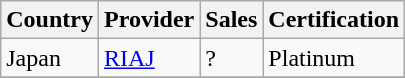<table class="wikitable" border="1">
<tr>
<th>Country</th>
<th>Provider</th>
<th>Sales</th>
<th>Certification</th>
</tr>
<tr>
<td>Japan</td>
<td><a href='#'>RIAJ</a></td>
<td>?</td>
<td>Platinum</td>
</tr>
<tr>
</tr>
</table>
